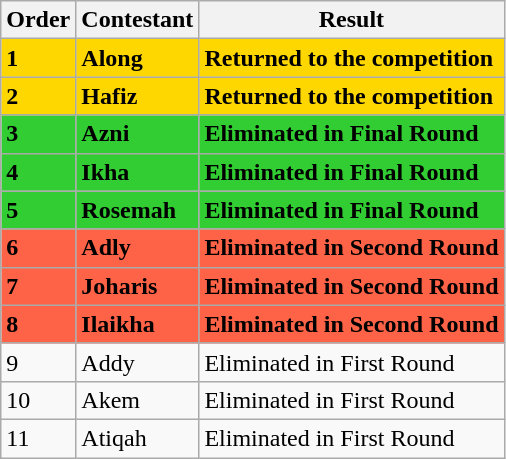<table class="wikitable sortable">
<tr>
<th>Order</th>
<th>Contestant</th>
<th>Result</th>
</tr>
<tr>
<td style="background:gold;"><strong>1</strong></td>
<td style="background:gold;"><strong>Along</strong></td>
<td style="background:gold;"><strong>Returned to the competition</strong></td>
</tr>
<tr>
<td style="background:gold;"><strong>2</strong></td>
<td style="background:gold;"><strong>Hafiz</strong></td>
<td style="background:gold;"><strong>Returned to the competition</strong></td>
</tr>
<tr>
<td style="background:limegreen;"><strong>3</strong></td>
<td style="background:limegreen;"><strong>Azni</strong></td>
<td style="background:limegreen;"><strong>Eliminated in Final Round</strong></td>
</tr>
<tr>
<td style="background:limegreen;"><strong>4</strong></td>
<td style="background:limegreen;"><strong>Ikha</strong></td>
<td style="background:limegreen;"><strong>Eliminated in Final Round</strong></td>
</tr>
<tr>
<td style="background:limegreen;"><strong>5</strong></td>
<td style="background:limegreen;"><strong>Rosemah</strong></td>
<td style="background:limegreen;"><strong>Eliminated in Final Round</strong></td>
</tr>
<tr>
<td style="background:tomato;"><strong>6</strong></td>
<td style="background:tomato;"><strong>Adly</strong></td>
<td style="background:tomato;"><strong>Eliminated in Second Round</strong></td>
</tr>
<tr>
<td style="background:tomato;"><strong>7</strong></td>
<td style="background:tomato;"><strong>Joharis</strong></td>
<td style="background:tomato;"><strong>Eliminated in Second Round</strong></td>
</tr>
<tr>
<td style="background:tomato;"><strong>8</strong></td>
<td style="background:tomato;"><strong>Ilaikha</strong></td>
<td style="background:tomato;"><strong>Eliminated in Second Round</strong></td>
</tr>
<tr>
<td>9</td>
<td>Addy</td>
<td>Eliminated in First Round</td>
</tr>
<tr>
<td>10</td>
<td>Akem</td>
<td>Eliminated in First Round</td>
</tr>
<tr>
<td>11</td>
<td>Atiqah</td>
<td>Eliminated in First Round</td>
</tr>
</table>
